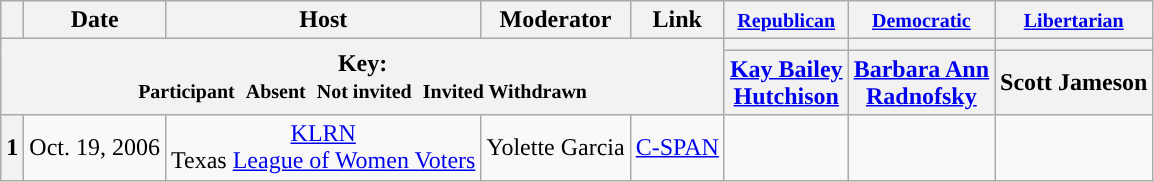<table class="wikitable" style="text-align:center;">
<tr>
<th scope="col"></th>
<th scope="col">Date</th>
<th scope="col">Host</th>
<th scope="col">Moderator</th>
<th scope="col">Link</th>
<th scope="col"><small><a href='#'>Republican</a></small></th>
<th scope="col"><small><a href='#'>Democratic</a></small></th>
<th scope="col"><small><a href='#'>Libertarian</a></small></th>
</tr>
<tr>
<th colspan="5" rowspan="2">Key:<br> <small>Participant </small>  <small>Absent </small>  <small>Not invited </small>  <small>Invited  Withdrawn</small></th>
<th scope="col" style="background:"></th>
<th scope="col" style="background:"></th>
<th scope="col" style="background:"></th>
</tr>
<tr>
<th scope="col"><a href='#'>Kay Bailey</a><br><a href='#'>Hutchison</a></th>
<th scope="col"><a href='#'>Barbara Ann</a><br><a href='#'>Radnofsky</a></th>
<th scope="col">Scott Jameson</th>
</tr>
<tr>
<th>1</th>
<td style="white-space:nowrap;">Oct. 19, 2006</td>
<td style="white-space:nowrap;"><a href='#'>KLRN</a><br>Texas <a href='#'>League of Women Voters</a></td>
<td style="white-space:nowrap;">Yolette Garcia</td>
<td style="white-space:nowrap;"><a href='#'>C-SPAN</a></td>
<td></td>
<td></td>
<td></td>
</tr>
</table>
